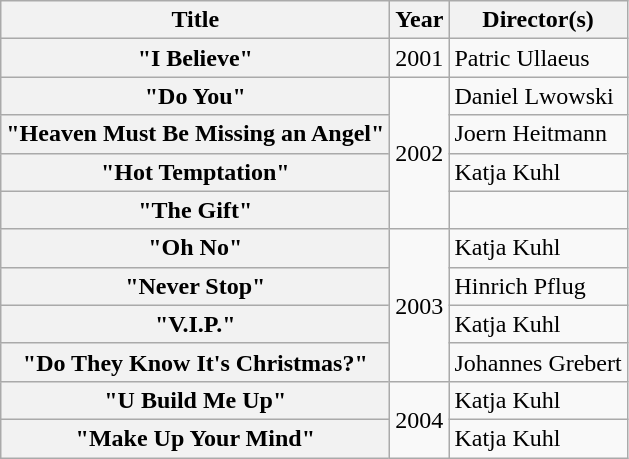<table class="wikitable plainrowheaders" border="1">
<tr>
<th scope="col">Title</th>
<th scope="col">Year</th>
<th scope="col">Director(s)</th>
</tr>
<tr>
<th scope="row">"I Believe"</th>
<td style="text-align:center;">2001</td>
<td align="left">Patric Ullaeus</td>
</tr>
<tr>
<th scope="row">"Do You"</th>
<td rowspan="4" style="text-align:center;">2002</td>
<td align="left">Daniel Lwowski</td>
</tr>
<tr>
<th scope="row">"Heaven Must Be Missing an Angel"</th>
<td align="left">Joern Heitmann</td>
</tr>
<tr>
<th scope="row">"Hot Temptation"</th>
<td align="left">Katja Kuhl</td>
</tr>
<tr>
<th scope="row">"The Gift"</th>
<td></td>
</tr>
<tr>
<th scope="row">"Oh No"</th>
<td rowspan="4" style="text-align:center;">2003</td>
<td align="left">Katja Kuhl</td>
</tr>
<tr>
<th scope="row">"Never Stop"</th>
<td align="left">Hinrich Pflug</td>
</tr>
<tr>
<th scope="row">"V.I.P."</th>
<td align="left">Katja Kuhl</td>
</tr>
<tr>
<th scope="row">"Do They Know It's Christmas?"</th>
<td align="left">Johannes Grebert</td>
</tr>
<tr>
<th scope="row">"U Build Me Up"</th>
<td align="center" rowspan="2">2004</td>
<td align="left">Katja Kuhl</td>
</tr>
<tr>
<th scope="row">"Make Up Your Mind"</th>
<td align="left">Katja Kuhl</td>
</tr>
</table>
